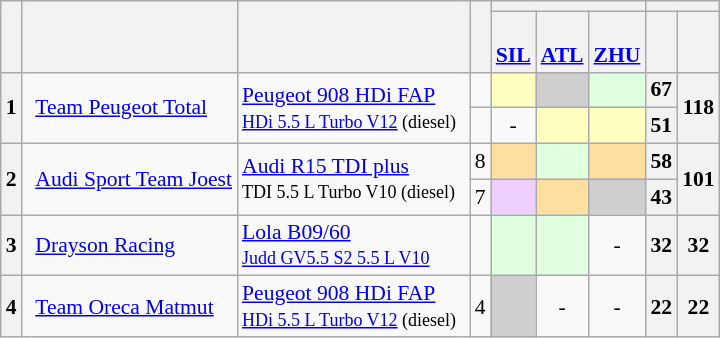<table class="wikitable" style="text-align:center; font-size:90%">
<tr>
<th rowspan=2></th>
<th rowspan=2 colspan=2></th>
<th rowspan=2 style="border-right:0px"><br><small></small></th>
<th rowspan=2 style="border-left:0px"></th>
<th rowspan=2></th>
<th colspan=3></th>
<th colspan=2></th>
</tr>
<tr>
<th><br><a href='#'>SIL</a></th>
<th><br><a href='#'>ATL</a></th>
<th><br><a href='#'>ZHU</a></th>
<th></th>
<th></th>
</tr>
<tr>
<th rowspan=2>1</th>
<td rowspan=2 style="border-right:0px"></td>
<td rowspan=2 align=left style="border-left:0px"><a href='#'>Team Peugeot Total</a></td>
<td rowspan=2 align=left style="border-right:0px"><a href='#'>Peugeot 908 HDi FAP</a><br><small><a href='#'>HDi 5.5 L Turbo V12</a> (diesel)</small></td>
<td rowspan=2 style="border-left:0px"></td>
<td></td>
<td style="background:#FFFFbF;"></td>
<td style="background:#cFcFcF;"></td>
<td style="background:#dFFFdF;"></td>
<th>67</th>
<th rowspan=2>118</th>
</tr>
<tr>
<td></td>
<td>-</td>
<td style="background:#FFFFbF;"></td>
<td style="background:#FFFFbF;"></td>
<th>51</th>
</tr>
<tr>
<th rowspan=2>2</th>
<td rowspan=2 style="border-right:0px"></td>
<td rowspan=2 align=left style="border-left:0px"><a href='#'>Audi Sport Team Joest</a></td>
<td rowspan=2 align=left style="border-right:0px"><a href='#'>Audi R15 TDI plus</a><br><small>TDI 5.5 L Turbo V10 (diesel)</small></td>
<td rowspan=2 style="border-left:0px"></td>
<td>8</td>
<td style="background:#FFdF9F;"></td>
<td style="background:#dFFFdF;"></td>
<td style="background:#FFdF9F;"></td>
<th>58</th>
<th rowspan=2>101</th>
</tr>
<tr>
<td>7</td>
<td style="background:#eFcFfF;"></td>
<td style="background:#FFdF9F;"></td>
<td style="background:#cFcFcF;"></td>
<th>43</th>
</tr>
<tr>
<th>3</th>
<td style="border-right:0px"></td>
<td align=left style="border-left:0px"><a href='#'>Drayson Racing</a></td>
<td align=left style="border-right:0px"><a href='#'>Lola B09/60</a><br><small><a href='#'>Judd GV5.5 S2 5.5 L V10</a></small></td>
<td style="border-left:0px"></td>
<td></td>
<td style="background:#dFFFdF;"></td>
<td style="background:#dFFFdF;"></td>
<td>-</td>
<th>32</th>
<th>32</th>
</tr>
<tr>
<th>4</th>
<td style="border-right:0px"></td>
<td align=left style="border-left:0px"><a href='#'>Team Oreca Matmut</a></td>
<td align=left style="border-right:0px"><a href='#'>Peugeot 908 HDi FAP</a><br><small><a href='#'>HDi 5.5 L Turbo V12</a> (diesel)</small></td>
<td style="border-left:0px"></td>
<td>4</td>
<td style="background:#cFcFcF;"></td>
<td>-</td>
<td>-</td>
<th>22</th>
<th>22</th>
</tr>
</table>
